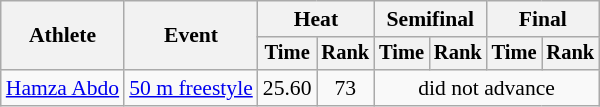<table class=wikitable style="font-size:90%">
<tr>
<th rowspan="2">Athlete</th>
<th rowspan="2">Event</th>
<th colspan="2">Heat</th>
<th colspan="2">Semifinal</th>
<th colspan="2">Final</th>
</tr>
<tr style="font-size:95%">
<th>Time</th>
<th>Rank</th>
<th>Time</th>
<th>Rank</th>
<th>Time</th>
<th>Rank</th>
</tr>
<tr align=center>
<td align=left><a href='#'>Hamza Abdo</a></td>
<td align=left><a href='#'>50 m freestyle</a></td>
<td>25.60</td>
<td>73</td>
<td colspan=4>did not advance</td>
</tr>
</table>
